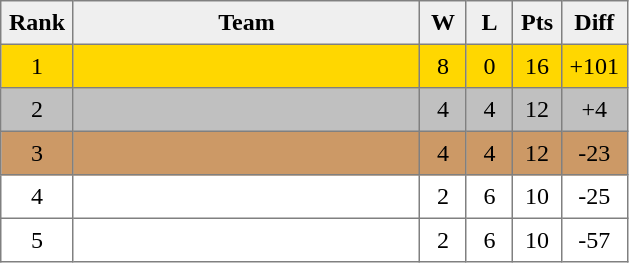<table style=border-collapse:collapse border=1 cellspacing=0 cellpadding=5>
<tr align=center bgcolor=#efefef>
<th width=20>Rank</th>
<th width=220>Team</th>
<th width=20>W</th>
<th width=20>L</th>
<th width=20>Pts</th>
<th width=20>Diff</th>
</tr>
<tr align=center bgcolor=gold>
<td>1</td>
<td align=left></td>
<td>8</td>
<td>0</td>
<td>16</td>
<td>+101</td>
</tr>
<tr align=center bgcolor=silver>
<td>2</td>
<td align=left></td>
<td>4</td>
<td>4</td>
<td>12</td>
<td>+4</td>
</tr>
<tr align=center bgcolor=cc9966>
<td>3</td>
<td align=left></td>
<td>4</td>
<td>4</td>
<td>12</td>
<td>-23</td>
</tr>
<tr align=center>
<td>4</td>
<td align=left></td>
<td>2</td>
<td>6</td>
<td>10</td>
<td>-25</td>
</tr>
<tr align=center>
<td>5</td>
<td align=left></td>
<td>2</td>
<td>6</td>
<td>10</td>
<td>-57</td>
</tr>
</table>
